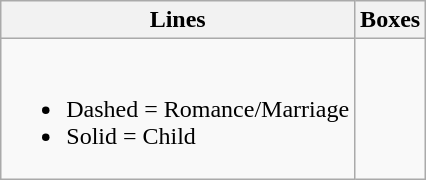<table class="wikitable">
<tr>
<th>Lines</th>
<th>Boxes</th>
</tr>
<tr valign="top">
<td><br><ul><li>Dashed = Romance/Marriage</li><li>Solid  = Child</li></ul></td>
<td><br>
 


</td>
</tr>
</table>
